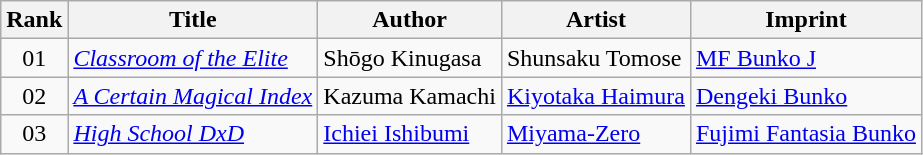<table class="wikitable">
<tr>
<th>Rank</th>
<th>Title</th>
<th>Author</th>
<th>Artist</th>
<th>Imprint</th>
</tr>
<tr>
<td align="center">01</td>
<td><em><a href='#'>Classroom of the Elite</a></em></td>
<td>Shōgo Kinugasa</td>
<td>Shunsaku Tomose</td>
<td><a href='#'>MF Bunko J</a></td>
</tr>
<tr>
<td align="center">02</td>
<td><em><a href='#'>A Certain Magical Index</a></em></td>
<td>Kazuma Kamachi</td>
<td><a href='#'>Kiyotaka Haimura</a></td>
<td><a href='#'>Dengeki Bunko</a></td>
</tr>
<tr>
<td align="center">03</td>
<td><em><a href='#'>High School DxD</a></em></td>
<td><a href='#'>Ichiei Ishibumi</a></td>
<td><a href='#'>Miyama-Zero</a></td>
<td><a href='#'>Fujimi Fantasia Bunko</a></td>
</tr>
</table>
